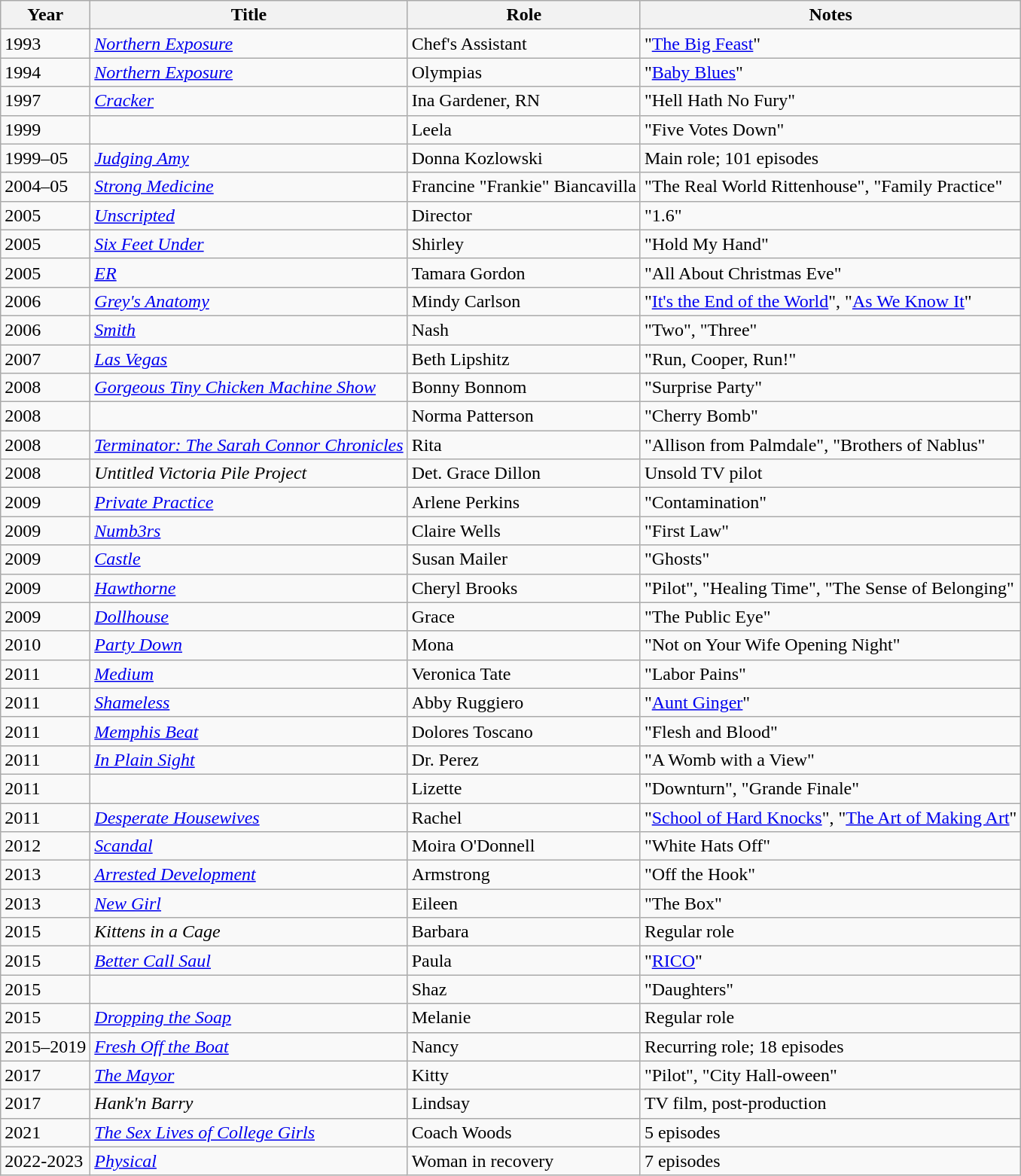<table class="wikitable sortable">
<tr>
<th>Year</th>
<th>Title</th>
<th>Role</th>
<th class="unsortable">Notes</th>
</tr>
<tr>
<td>1993</td>
<td><em><a href='#'>Northern Exposure</a></em></td>
<td>Chef's Assistant</td>
<td>"<a href='#'>The Big Feast</a>"</td>
</tr>
<tr>
<td>1994</td>
<td><em><a href='#'>Northern Exposure</a></em></td>
<td>Olympias</td>
<td>"<a href='#'>Baby Blues</a>"</td>
</tr>
<tr>
<td>1997</td>
<td><em><a href='#'>Cracker</a></em></td>
<td>Ina Gardener, RN</td>
<td>"Hell Hath No Fury"</td>
</tr>
<tr>
<td>1999</td>
<td><em></em></td>
<td>Leela</td>
<td>"Five Votes Down"</td>
</tr>
<tr>
<td>1999–05</td>
<td><em><a href='#'>Judging Amy</a></em></td>
<td>Donna Kozlowski</td>
<td>Main role; 101 episodes</td>
</tr>
<tr>
<td>2004–05</td>
<td><em><a href='#'>Strong Medicine</a></em></td>
<td>Francine "Frankie" Biancavilla</td>
<td>"The Real World Rittenhouse", "Family Practice"</td>
</tr>
<tr>
<td>2005</td>
<td><em><a href='#'>Unscripted</a></em></td>
<td>Director</td>
<td>"1.6"</td>
</tr>
<tr>
<td>2005</td>
<td><em><a href='#'>Six Feet Under</a></em></td>
<td>Shirley</td>
<td>"Hold My Hand"</td>
</tr>
<tr>
<td>2005</td>
<td><em><a href='#'>ER</a></em></td>
<td>Tamara Gordon</td>
<td>"All About Christmas Eve"</td>
</tr>
<tr>
<td>2006</td>
<td><em><a href='#'>Grey's Anatomy</a></em></td>
<td>Mindy Carlson</td>
<td>"<a href='#'>It's the End of the World</a>", "<a href='#'>As We Know It</a>"</td>
</tr>
<tr>
<td>2006</td>
<td><em><a href='#'>Smith</a></em></td>
<td>Nash</td>
<td>"Two", "Three"</td>
</tr>
<tr>
<td>2007</td>
<td><em><a href='#'>Las Vegas</a></em></td>
<td>Beth Lipshitz</td>
<td>"Run, Cooper, Run!"</td>
</tr>
<tr>
<td>2008</td>
<td><em><a href='#'>Gorgeous Tiny Chicken Machine Show</a></em></td>
<td>Bonny Bonnom</td>
<td>"Surprise Party"</td>
</tr>
<tr>
<td>2008</td>
<td><em></em></td>
<td>Norma Patterson</td>
<td>"Cherry Bomb"</td>
</tr>
<tr>
<td>2008</td>
<td><em><a href='#'>Terminator: The Sarah Connor Chronicles</a></em></td>
<td>Rita</td>
<td>"Allison from Palmdale", "Brothers of Nablus"</td>
</tr>
<tr>
<td>2008</td>
<td><em>Untitled Victoria Pile Project</em></td>
<td>Det. Grace Dillon</td>
<td>Unsold TV pilot</td>
</tr>
<tr>
<td>2009</td>
<td><em><a href='#'>Private Practice</a></em></td>
<td>Arlene Perkins</td>
<td>"Contamination"</td>
</tr>
<tr>
<td>2009</td>
<td><em><a href='#'>Numb3rs</a></em></td>
<td>Claire Wells</td>
<td>"First Law"</td>
</tr>
<tr>
<td>2009</td>
<td><em><a href='#'>Castle</a></em></td>
<td>Susan Mailer</td>
<td>"Ghosts"</td>
</tr>
<tr>
<td>2009</td>
<td><em><a href='#'>Hawthorne</a></em></td>
<td>Cheryl Brooks</td>
<td>"Pilot", "Healing Time", "The Sense of Belonging"</td>
</tr>
<tr>
<td>2009</td>
<td><em><a href='#'>Dollhouse</a></em></td>
<td>Grace</td>
<td>"The Public Eye"</td>
</tr>
<tr>
<td>2010</td>
<td><em><a href='#'>Party Down</a></em></td>
<td>Mona</td>
<td>"Not on Your Wife Opening Night"</td>
</tr>
<tr>
<td>2011</td>
<td><em><a href='#'>Medium</a></em></td>
<td>Veronica Tate</td>
<td>"Labor Pains"</td>
</tr>
<tr>
<td>2011</td>
<td><em><a href='#'>Shameless</a></em></td>
<td>Abby Ruggiero</td>
<td>"<a href='#'>Aunt Ginger</a>"</td>
</tr>
<tr>
<td>2011</td>
<td><em><a href='#'>Memphis Beat</a></em></td>
<td>Dolores Toscano</td>
<td>"Flesh and Blood"</td>
</tr>
<tr>
<td>2011</td>
<td><em><a href='#'>In Plain Sight</a></em></td>
<td>Dr. Perez</td>
<td>"A Womb with a View"</td>
</tr>
<tr>
<td>2011</td>
<td><em></em></td>
<td>Lizette</td>
<td>"Downturn", "Grande Finale"</td>
</tr>
<tr>
<td>2011</td>
<td><em><a href='#'>Desperate Housewives</a></em></td>
<td>Rachel</td>
<td>"<a href='#'>School of Hard Knocks</a>", "<a href='#'>The Art of Making Art</a>"</td>
</tr>
<tr>
<td>2012</td>
<td><em><a href='#'>Scandal</a></em></td>
<td>Moira O'Donnell</td>
<td>"White Hats Off"</td>
</tr>
<tr>
<td>2013</td>
<td><em><a href='#'>Arrested Development</a></em></td>
<td>Armstrong</td>
<td>"Off the Hook"</td>
</tr>
<tr>
<td>2013</td>
<td><em><a href='#'>New Girl</a></em></td>
<td>Eileen</td>
<td>"The Box"</td>
</tr>
<tr>
<td>2015</td>
<td><em>Kittens in a Cage</em></td>
<td>Barbara</td>
<td>Regular role</td>
</tr>
<tr>
<td>2015</td>
<td><em><a href='#'>Better Call Saul</a></em></td>
<td>Paula</td>
<td>"<a href='#'>RICO</a>"</td>
</tr>
<tr>
<td>2015</td>
<td><em></em></td>
<td>Shaz</td>
<td>"Daughters"</td>
</tr>
<tr>
<td>2015</td>
<td><em><a href='#'>Dropping the Soap</a></em></td>
<td>Melanie</td>
<td>Regular role</td>
</tr>
<tr>
<td>2015–2019</td>
<td><em><a href='#'>Fresh Off the Boat</a></em></td>
<td>Nancy</td>
<td>Recurring role; 18 episodes</td>
</tr>
<tr>
<td>2017</td>
<td><em><a href='#'>The Mayor</a></em></td>
<td>Kitty</td>
<td>"Pilot", "City Hall-oween"</td>
</tr>
<tr>
<td>2017</td>
<td><em>Hank'n Barry</em></td>
<td>Lindsay</td>
<td>TV film, post-production</td>
</tr>
<tr>
<td>2021</td>
<td><em><a href='#'>The Sex Lives of College Girls</a></em></td>
<td>Coach Woods</td>
<td>5 episodes</td>
</tr>
<tr>
<td>2022-2023</td>
<td><em><a href='#'>Physical</a></em></td>
<td>Woman in recovery</td>
<td>7 episodes</td>
</tr>
</table>
